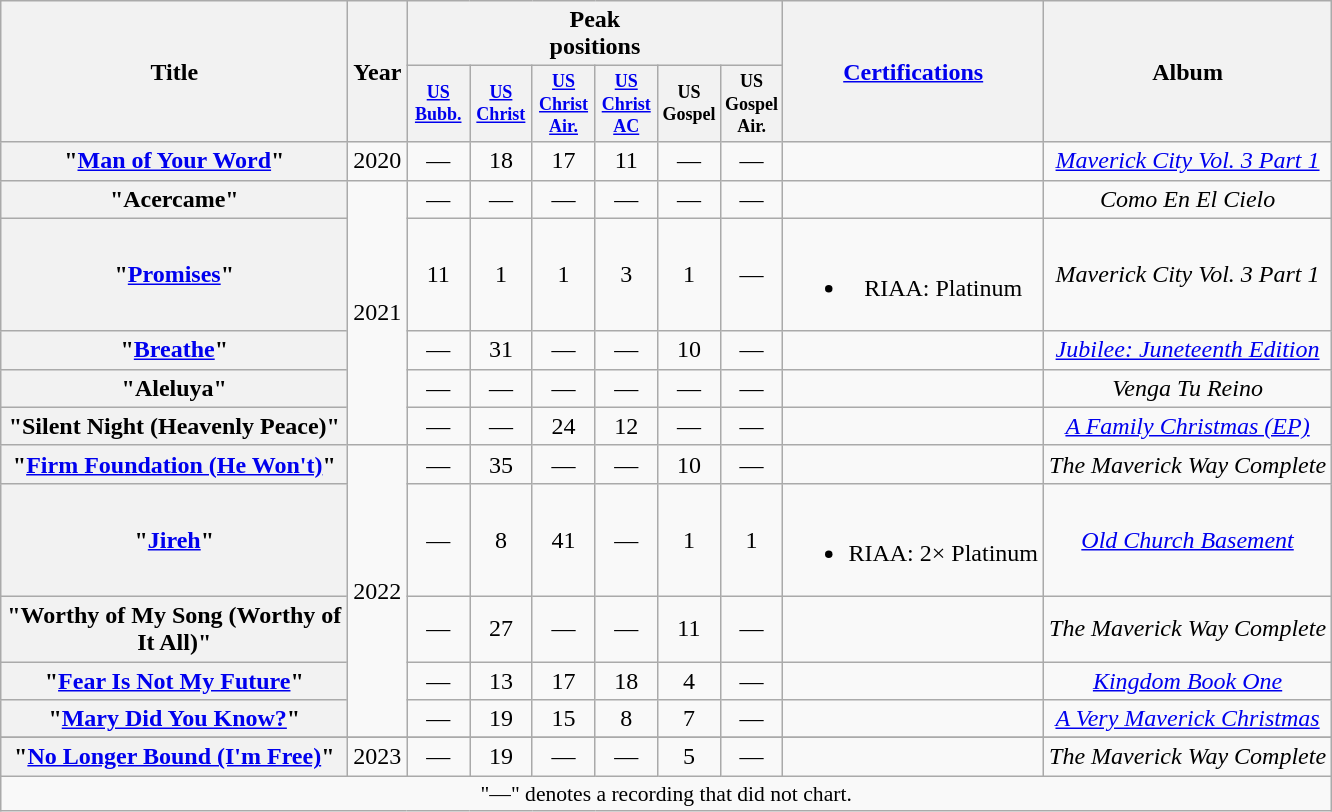<table class="wikitable plainrowheaders" style="text-align:center;">
<tr>
<th rowspan="2" style="width:14em;">Title</th>
<th rowspan="2">Year</th>
<th colspan="6">Peak<br>positions</th>
<th rowspan="2"><a href='#'>Certifications</a></th>
<th rowspan="2">Album</th>
</tr>
<tr style="font-size:smaller;">
<th scope="col" style="width:3em;font-size:90%;"><a href='#'>US<br>Bubb.</a><br></th>
<th scope="col" style="width:3em;font-size:90%;"><a href='#'>US<br>Christ</a><br></th>
<th scope="col" style="width:3em;font-size:90%;"><a href='#'>US<br>Christ Air.</a><br></th>
<th scope="col" style="width:3em;font-size:90%;"><a href='#'>US<br>Christ AC</a><br></th>
<th scope="col" style="width:3em;font-size:90%;">US<br>Gospel<br></th>
<th scope="col" style="width:3em;font-size:90%;">US<br>Gospel Air.<br></th>
</tr>
<tr>
<th scope="row">"<a href='#'>Man of Your Word</a>"<br></th>
<td>2020</td>
<td>—</td>
<td>18</td>
<td>17</td>
<td>11</td>
<td>—</td>
<td>—</td>
<td></td>
<td><em><a href='#'>Maverick City Vol. 3 Part 1</a></em></td>
</tr>
<tr>
<th scope="row">"Acercame"<br></th>
<td rowspan="5">2021</td>
<td>—</td>
<td>—</td>
<td>—</td>
<td>—</td>
<td>—</td>
<td>—</td>
<td></td>
<td><em>Como En El Cielo</em></td>
</tr>
<tr>
<th scope="row">"<a href='#'>Promises</a>"<br></th>
<td>11</td>
<td>1</td>
<td>1</td>
<td>3</td>
<td>1</td>
<td>—</td>
<td><br><ul><li>RIAA: Platinum</li></ul></td>
<td><em>Maverick City Vol. 3 Part 1</em></td>
</tr>
<tr>
<th scope="row">"<a href='#'>Breathe</a>"<br></th>
<td>—</td>
<td>31</td>
<td>—</td>
<td>—</td>
<td>10</td>
<td>—</td>
<td></td>
<td><em><a href='#'>Jubilee: Juneteenth Edition</a></em></td>
</tr>
<tr>
<th scope="row">"Aleluya"<br></th>
<td>—</td>
<td>—</td>
<td>—</td>
<td>—</td>
<td>—</td>
<td>—</td>
<td></td>
<td><em>Venga Tu Reino</em></td>
</tr>
<tr>
<th scope="row">"Silent Night (Heavenly Peace)"<br></th>
<td>—</td>
<td>—</td>
<td>24</td>
<td>12</td>
<td>—</td>
<td>—</td>
<td></td>
<td><em><a href='#'>A Family Christmas (EP)</a></em></td>
</tr>
<tr>
<th scope="row">"<a href='#'>Firm Foundation (He Won't)</a>"<br></th>
<td rowspan="5">2022</td>
<td>—</td>
<td>35</td>
<td>—</td>
<td>—</td>
<td>10</td>
<td>—</td>
<td></td>
<td><em>The Maverick Way Complete</em></td>
</tr>
<tr>
<th scope="row">"<a href='#'>Jireh</a>"<br></th>
<td>—</td>
<td>8</td>
<td>41</td>
<td>—</td>
<td>1</td>
<td>1</td>
<td><br><ul><li>RIAA: 2× Platinum</li></ul></td>
<td><em><a href='#'>Old Church Basement</a></em></td>
</tr>
<tr>
<th scope="row">"Worthy of My Song (Worthy of It All)"<br></th>
<td>—</td>
<td>27</td>
<td>—</td>
<td>—</td>
<td>11</td>
<td>—</td>
<td></td>
<td><em>The Maverick Way Complete</em></td>
</tr>
<tr>
<th scope="row">"<a href='#'>Fear Is Not My Future</a>" <br></th>
<td>—</td>
<td>13</td>
<td>17</td>
<td>18</td>
<td>4</td>
<td>—</td>
<td></td>
<td><em><a href='#'>Kingdom Book One</a></em></td>
</tr>
<tr>
<th scope="row">"<a href='#'>Mary Did You Know?</a>" <br></th>
<td>—</td>
<td>19</td>
<td>15</td>
<td>8</td>
<td>7</td>
<td>—</td>
<td></td>
<td><em><a href='#'>A Very Maverick Christmas</a></em></td>
</tr>
<tr>
</tr>
<tr>
</tr>
<tr>
<th scope="row">"<a href='#'>No Longer Bound (I'm Free)</a>" <br></th>
<td>2023</td>
<td>—</td>
<td>19</td>
<td>—</td>
<td>—</td>
<td>5</td>
<td>—</td>
<td></td>
<td><em>The Maverick Way Complete</em></td>
</tr>
<tr>
<td colspan="10" style="font-size:90%">"—" denotes a recording that did not chart.</td>
</tr>
</table>
